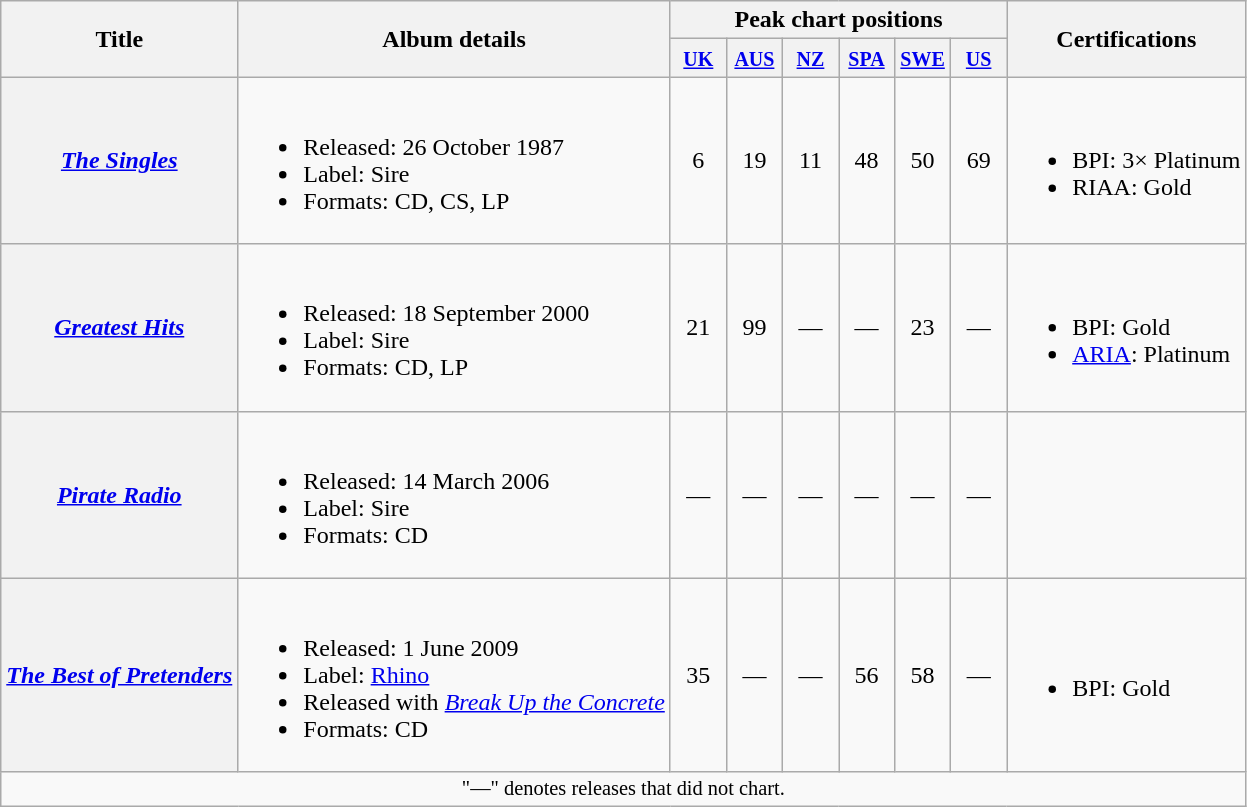<table class="wikitable plainrowheaders">
<tr>
<th scope="col" rowspan="2">Title</th>
<th scope="col" rowspan="2">Album details</th>
<th scope="col" colspan="6">Peak chart positions</th>
<th scope="col" rowspan="2">Certifications</th>
</tr>
<tr>
<th width="30"><small><a href='#'>UK</a></small><br></th>
<th width="30"><small><a href='#'>AUS</a></small><br></th>
<th width="30"><small><a href='#'>NZ</a></small><br></th>
<th width="30"><small><a href='#'>SPA</a></small><br></th>
<th width="30"><small><a href='#'>SWE</a></small><br></th>
<th width="30"><small><a href='#'>US</a></small><br></th>
</tr>
<tr>
<th scope="row"><em><a href='#'>The Singles</a></em></th>
<td><br><ul><li>Released: 26 October 1987</li><li>Label: Sire</li><li>Formats: CD, CS, LP</li></ul></td>
<td align="center">6</td>
<td align="center">19</td>
<td align="center">11</td>
<td align="center">48</td>
<td align="center">50</td>
<td align="center">69</td>
<td><br><ul><li>BPI: 3× Platinum</li><li>RIAA: Gold</li></ul></td>
</tr>
<tr>
<th scope="row"><em><a href='#'>Greatest Hits</a></em></th>
<td><br><ul><li>Released: 18 September 2000</li><li>Label: Sire</li><li>Formats: CD, LP</li></ul></td>
<td align="center">21</td>
<td align="center">99</td>
<td align="center">—</td>
<td align="center">—</td>
<td align="center">23</td>
<td align="center">—</td>
<td><br><ul><li>BPI: Gold</li><li><a href='#'>ARIA</a>: Platinum</li></ul></td>
</tr>
<tr>
<th scope="row"><em><a href='#'>Pirate Radio</a></em></th>
<td><br><ul><li>Released: 14 March 2006</li><li>Label: Sire</li><li>Formats: CD</li></ul></td>
<td align="center">—</td>
<td align="center">—</td>
<td align="center">—</td>
<td align="center">—</td>
<td align="center">—</td>
<td align="center">—</td>
<td></td>
</tr>
<tr>
<th scope="row"><em><a href='#'>The Best of Pretenders</a></em></th>
<td><br><ul><li>Released: 1 June 2009</li><li>Label: <a href='#'>Rhino</a></li><li>Released with <em><a href='#'>Break Up the Concrete</a></em></li><li>Formats: CD</li></ul></td>
<td align="center">35</td>
<td align="center">—</td>
<td align="center">—</td>
<td align="center">56</td>
<td align="center">58</td>
<td align="center">—</td>
<td><br><ul><li>BPI: Gold</li></ul></td>
</tr>
<tr>
<td align="center" colspan="30" style="font-size: 85%">"—" denotes releases that did not chart.</td>
</tr>
</table>
